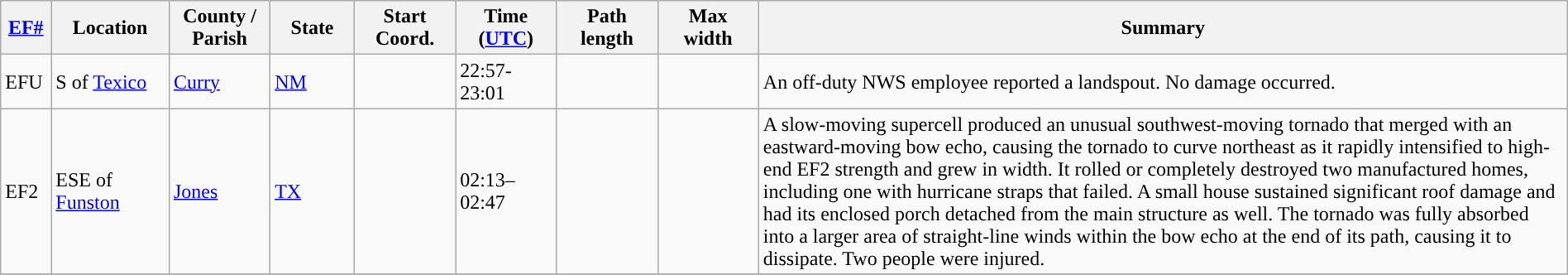<table class="wikitable sortable" style="width:100%;">
<tr>
<th scope="col"  style="width:3%; text-align:center;"><a href='#'>EF#</a></th>
<th scope="col"  style="width:7%; text-align:center;" class="unsortable">Location</th>
<th scope="col"  style="width:6%; text-align:center;" class="unsortable">County / Parish</th>
<th scope="col"  style="width:5%; text-align:center;">State</th>
<th scope="col"  style="width:6%; text-align:center;">Start Coord.</th>
<th scope="col"  style="width:6%; text-align:center;">Time (<a href='#'>UTC</a>)</th>
<th scope="col"  style="width:6%; text-align:center;">Path length</th>
<th scope="col"  style="width:6%; text-align:center;">Max width</th>
<th scope="col" class="unsortable" style="width:48%; text-align:center;">Summary</th>
</tr>
<tr>
<td>EFU</td>
<td>S of <a href='#'>Texico</a></td>
<td><a href='#'>Curry</a></td>
<td><a href='#'>NM</a></td>
<td></td>
<td>22:57-23:01</td>
<td></td>
<td></td>
<td>An off-duty NWS employee reported a landspout. No damage occurred.</td>
</tr>
<tr>
<td>EF2</td>
<td>ESE of <a href='#'>Funston</a></td>
<td><a href='#'>Jones</a></td>
<td><a href='#'>TX</a></td>
<td></td>
<td>02:13–02:47</td>
<td></td>
<td></td>
<td>A slow-moving supercell produced an unusual southwest-moving tornado that merged with an eastward-moving bow echo, causing the tornado to curve northeast as it rapidly intensified to high-end EF2 strength and grew in width. It rolled or completely destroyed two manufactured homes, including one with hurricane straps that failed. A small house sustained significant roof damage and had its enclosed porch detached from the main structure as well. The tornado was fully absorbed into a larger area of straight-line winds within the bow echo at the end of its path, causing it to dissipate. Two people were injured.</td>
</tr>
<tr>
</tr>
</table>
